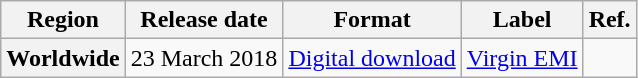<table class="wikitable plainrowheaders">
<tr>
<th>Region</th>
<th>Release date</th>
<th>Format</th>
<th>Label</th>
<th>Ref.</th>
</tr>
<tr>
<th scope="row">Worldwide</th>
<td>23 March 2018</td>
<td><a href='#'>Digital download</a></td>
<td><a href='#'>Virgin EMI</a></td>
<td></td>
</tr>
</table>
